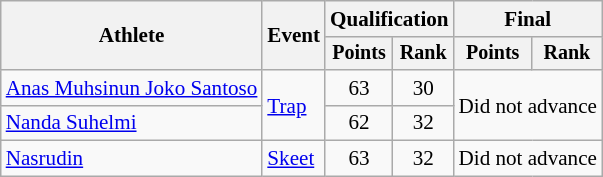<table class=wikitable style=font-size:88%;text-align:center>
<tr>
<th rowspan=2>Athlete</th>
<th rowspan=2>Event</th>
<th colspan=2>Qualification</th>
<th colspan=2>Final</th>
</tr>
<tr style=font-size:95%>
<th>Points</th>
<th>Rank</th>
<th>Points</th>
<th>Rank</th>
</tr>
<tr>
<td align=left><a href='#'>Anas Muhsinun Joko Santoso</a></td>
<td align=left rowspan=2><a href='#'>Trap</a></td>
<td>63</td>
<td>30</td>
<td colspan="2" rowspan="2">Did not advance</td>
</tr>
<tr>
<td align=left><a href='#'>Nanda Suhelmi</a></td>
<td>62</td>
<td>32</td>
</tr>
<tr>
<td align=left><a href='#'>Nasrudin</a></td>
<td align=left rowspan=2><a href='#'>Skeet</a></td>
<td>63</td>
<td>32</td>
<td colspan="2">Did not advance</td>
</tr>
</table>
